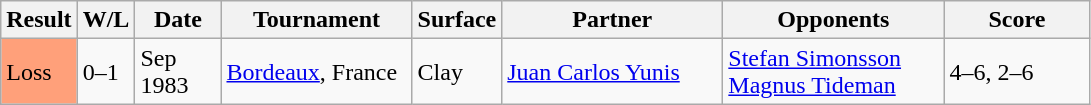<table class="sortable wikitable">
<tr>
<th style="width:40px">Result</th>
<th style="width:30px" class="unsortable">W/L</th>
<th style="width:50px">Date</th>
<th style="width:120px">Tournament</th>
<th style="width:50px">Surface</th>
<th style="width:140px">Partner</th>
<th style="width:140px">Opponents</th>
<th style="width:90px" class="unsortable">Score</th>
</tr>
<tr>
<td style="background:#ffa07a;">Loss</td>
<td>0–1</td>
<td>Sep 1983</td>
<td><a href='#'>Bordeaux</a>, France</td>
<td>Clay</td>
<td> <a href='#'>Juan Carlos Yunis</a></td>
<td> <a href='#'>Stefan Simonsson</a><br> <a href='#'>Magnus Tideman</a></td>
<td>4–6, 2–6</td>
</tr>
</table>
